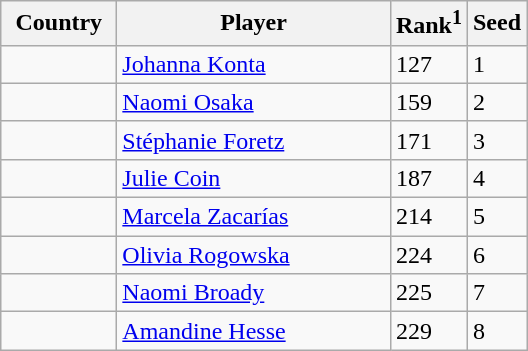<table class="sortable wikitable">
<tr>
<th style="width:70px;">Country</th>
<th style="width:175px;">Player</th>
<th>Rank<sup>1</sup></th>
<th>Seed</th>
</tr>
<tr>
<td></td>
<td><a href='#'>Johanna Konta</a></td>
<td>127</td>
<td>1</td>
</tr>
<tr>
<td></td>
<td><a href='#'>Naomi Osaka</a></td>
<td>159</td>
<td>2</td>
</tr>
<tr>
<td></td>
<td><a href='#'>Stéphanie Foretz</a></td>
<td>171</td>
<td>3</td>
</tr>
<tr>
<td></td>
<td><a href='#'>Julie Coin</a></td>
<td>187</td>
<td>4</td>
</tr>
<tr>
<td></td>
<td><a href='#'>Marcela Zacarías</a></td>
<td>214</td>
<td>5</td>
</tr>
<tr>
<td></td>
<td><a href='#'>Olivia Rogowska</a></td>
<td>224</td>
<td>6</td>
</tr>
<tr>
<td></td>
<td><a href='#'>Naomi Broady</a></td>
<td>225</td>
<td>7</td>
</tr>
<tr>
<td></td>
<td><a href='#'>Amandine Hesse</a></td>
<td>229</td>
<td>8</td>
</tr>
</table>
